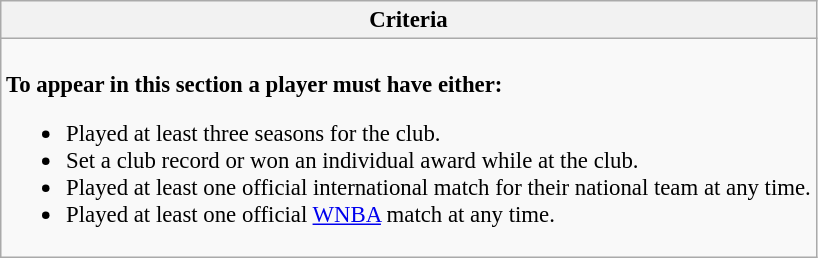<table class="wikitable collapsible collapsed" style="font-size:95%;">
<tr>
<th>Criteria</th>
</tr>
<tr>
<td><br><strong>To appear in this section a player must have either:</strong><ul><li>Played at least three seasons for the club.</li><li>Set a club record or won an individual award while at the club.</li><li>Played at least one official international match for their national team at any time.</li><li>Played at least one official <a href='#'>WNBA</a> match at any time.</li></ul></td>
</tr>
</table>
